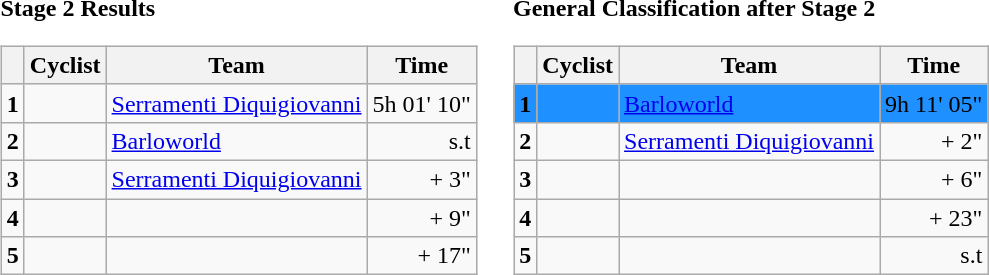<table>
<tr>
<td><strong>Stage 2 Results</strong><br><table class="wikitable">
<tr>
<th></th>
<th>Cyclist</th>
<th>Team</th>
<th>Time</th>
</tr>
<tr>
<td><strong>1</strong></td>
<td></td>
<td><a href='#'>Serramenti Diquigiovanni</a></td>
<td align="right">5h 01' 10"</td>
</tr>
<tr>
<td><strong>2</strong></td>
<td></td>
<td><a href='#'>Barloworld</a></td>
<td align="right">s.t</td>
</tr>
<tr>
<td><strong>3</strong></td>
<td></td>
<td><a href='#'>Serramenti Diquigiovanni</a></td>
<td align="right">+ 3"</td>
</tr>
<tr>
<td><strong>4</strong></td>
<td></td>
<td></td>
<td align="right">+ 9"</td>
</tr>
<tr>
<td><strong>5</strong></td>
<td></td>
<td></td>
<td align="right">+ 17"</td>
</tr>
</table>
</td>
<td></td>
<td><strong>General Classification after Stage 2</strong><br><table class="wikitable">
<tr>
<th></th>
<th>Cyclist</th>
<th>Team</th>
<th>Time</th>
</tr>
<tr bgcolor=dodgerblue>
<td><strong>1</strong></td>
<td></td>
<td><a href='#'>Barloworld</a></td>
<td align="right">9h 11' 05"</td>
</tr>
<tr>
<td><strong>2</strong></td>
<td></td>
<td><a href='#'>Serramenti Diquigiovanni</a></td>
<td align="right">+ 2"</td>
</tr>
<tr>
<td><strong>3</strong></td>
<td></td>
<td></td>
<td align="right">+ 6"</td>
</tr>
<tr>
<td><strong>4</strong></td>
<td></td>
<td></td>
<td align="right">+ 23"</td>
</tr>
<tr>
<td><strong>5</strong></td>
<td></td>
<td></td>
<td align="right">s.t</td>
</tr>
</table>
</td>
</tr>
</table>
